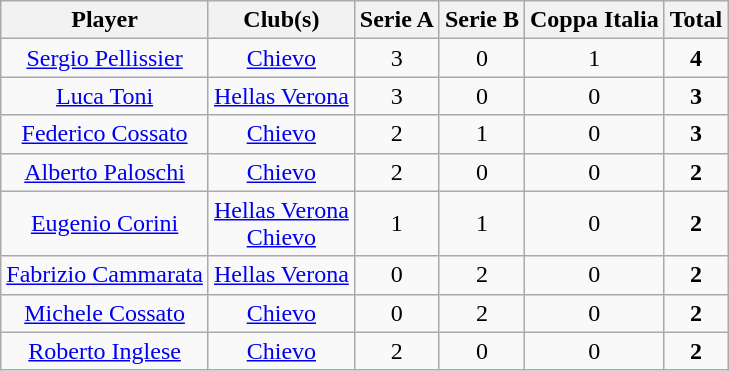<table class="wikitable sortable" style="text-align: center">
<tr>
<th>Player</th>
<th>Club(s)</th>
<th>Serie A</th>
<th>Serie B</th>
<th>Coppa Italia</th>
<th>Total</th>
</tr>
<tr>
<td> <a href='#'>Sergio Pellissier</a></td>
<td><a href='#'>Chievo</a></td>
<td>3</td>
<td>0</td>
<td>1</td>
<td><strong>4</strong></td>
</tr>
<tr>
<td> <a href='#'>Luca Toni</a></td>
<td><a href='#'>Hellas Verona</a></td>
<td>3</td>
<td>0</td>
<td>0</td>
<td><strong>3</strong></td>
</tr>
<tr>
<td> <a href='#'>Federico Cossato</a></td>
<td><a href='#'>Chievo</a></td>
<td>2</td>
<td>1</td>
<td>0</td>
<td><strong>3</strong></td>
</tr>
<tr>
<td> <a href='#'>Alberto Paloschi</a></td>
<td><a href='#'>Chievo</a></td>
<td>2</td>
<td>0</td>
<td>0</td>
<td><strong>2</strong></td>
</tr>
<tr>
<td> <a href='#'>Eugenio Corini</a></td>
<td><a href='#'>Hellas Verona</a><br><a href='#'>Chievo</a></td>
<td>1</td>
<td>1</td>
<td>0</td>
<td><strong>2</strong></td>
</tr>
<tr>
<td> <a href='#'>Fabrizio Cammarata</a></td>
<td><a href='#'>Hellas Verona</a></td>
<td>0</td>
<td>2</td>
<td>0</td>
<td><strong>2</strong></td>
</tr>
<tr>
<td> <a href='#'>Michele Cossato</a></td>
<td><a href='#'>Chievo</a></td>
<td>0</td>
<td>2</td>
<td>0</td>
<td><strong>2</strong></td>
</tr>
<tr>
<td> <a href='#'>Roberto Inglese</a></td>
<td><a href='#'>Chievo</a></td>
<td>2</td>
<td>0</td>
<td>0</td>
<td><strong>2</strong></td>
</tr>
</table>
